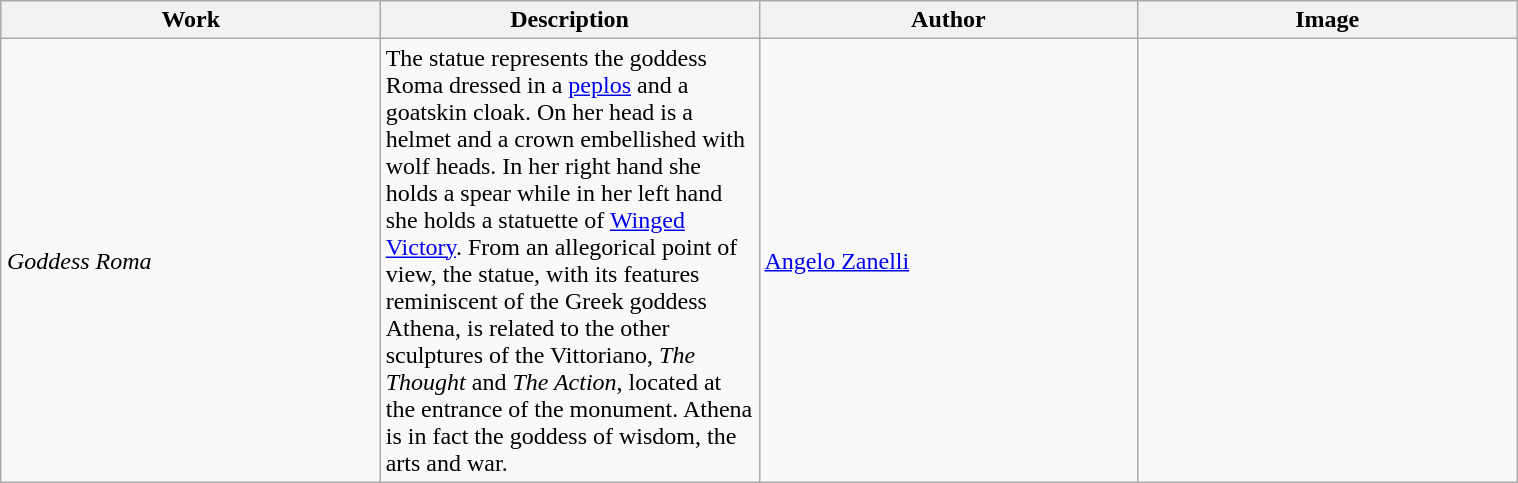<table class="wikitable" style="text-align: center; width:80%; margin-left:auto; margin-right:auto;">
<tr>
<th width=130>Work</th>
<th width=130>Description</th>
<th width=130>Author</th>
<th width=130>Image</th>
</tr>
<tr>
<td align="left"><em>Goddess Roma</em></td>
<td align="left">The statue represents the goddess Roma dressed in a <a href='#'>peplos</a> and a goatskin cloak. On her head is a helmet and a crown embellished with wolf heads. In her right hand she holds a spear while in her left hand she holds a statuette of <a href='#'>Winged Victory</a>. From an allegorical point of view, the statue, with its features reminiscent of the Greek goddess Athena, is related to the other sculptures of the Vittoriano, <em>The Thought</em> and <em>The Action</em>, located at the entrance of the monument. Athena is in fact the goddess of wisdom, the arts and war.</td>
<td align="left"><a href='#'>Angelo Zanelli</a></td>
<td></td>
</tr>
</table>
